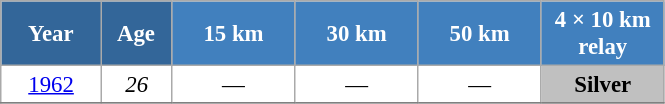<table class="wikitable" style="font-size:95%; text-align:center; border:grey solid 1px; border-collapse:collapse; background:#ffffff;">
<tr>
<th style="background-color:#369; color:white; width:60px;"> Year </th>
<th style="background-color:#369; color:white; width:40px;"> Age </th>
<th style="background-color:#4180be; color:white; width:75px;"> 15 km </th>
<th style="background-color:#4180be; color:white; width:75px;"> 30 km </th>
<th style="background-color:#4180be; color:white; width:75px;"> 50 km </th>
<th style="background-color:#4180be; color:white; width:75px;"> 4 × 10 km <br> relay </th>
</tr>
<tr>
<td><a href='#'>1962</a></td>
<td><em>26</em></td>
<td>—</td>
<td>—</td>
<td>—</td>
<td style="background:silver;"><strong>Silver</strong></td>
</tr>
<tr>
</tr>
</table>
